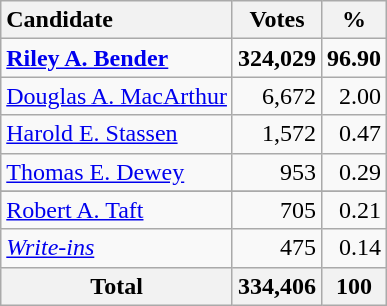<table class="wikitable sortable plainrowheaders" style="text-align:right">
<tr>
<th style="text-align:left;">Candidate</th>
<th>Votes</th>
<th>%</th>
</tr>
<tr>
<td style="text-align:left;"><strong><a href='#'>Riley A. Bender</a></strong></td>
<td><strong>324,029</strong></td>
<td><strong>96.90</strong></td>
</tr>
<tr>
<td style="text-align:left;"><a href='#'>Douglas A. MacArthur</a></td>
<td>6,672</td>
<td>2.00</td>
</tr>
<tr>
<td style="text-align:left;"><a href='#'>Harold E. Stassen</a></td>
<td>1,572</td>
<td>0.47</td>
</tr>
<tr>
<td style="text-align:left;"><a href='#'>Thomas E. Dewey</a></td>
<td>953</td>
<td>0.29</td>
</tr>
<tr>
</tr>
<tr>
<td style="text-align:left;"><a href='#'>Robert A. Taft</a></td>
<td>705</td>
<td>0.21</td>
</tr>
<tr>
<td style="text-align:left;"><em><a href='#'>Write-ins</a></em></td>
<td>475</td>
<td>0.14</td>
</tr>
<tr class="sortbottom">
<th>Total</th>
<th>334,406</th>
<th>100</th>
</tr>
</table>
